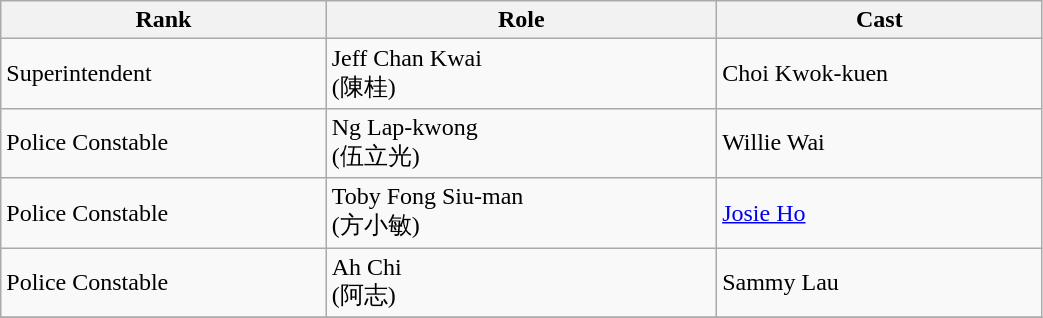<table class="wikitable" width="55%">
<tr>
<th style="width:25%">Rank</th>
<th style="width:30%">Role</th>
<th style="width:25%">Cast</th>
</tr>
<tr>
<td>Superintendent</td>
<td>Jeff Chan Kwai<br>(陳桂)</td>
<td>Choi Kwok-kuen</td>
</tr>
<tr>
<td>Police Constable</td>
<td>Ng Lap-kwong<br>(伍立光)</td>
<td>Willie Wai</td>
</tr>
<tr>
<td>Police Constable</td>
<td>Toby Fong Siu-man<br>(方小敏)</td>
<td><a href='#'>Josie Ho</a></td>
</tr>
<tr>
<td>Police Constable</td>
<td>Ah Chi<br>(阿志)</td>
<td>Sammy Lau</td>
</tr>
<tr>
</tr>
</table>
